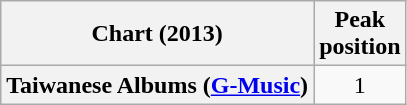<table class="wikitable plainrowheaders" style="text-align:center">
<tr>
<th scope="col">Chart (2013)</th>
<th scope="col">Peak<br>position</th>
</tr>
<tr>
<th scope="row">Taiwanese Albums (<a href='#'>G-Music</a>)</th>
<td>1</td>
</tr>
</table>
